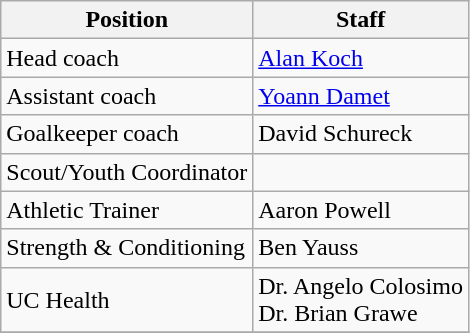<table class="wikitable">
<tr>
<th>Position</th>
<th>Staff</th>
</tr>
<tr>
<td>Head coach</td>
<td> <a href='#'>Alan Koch</a></td>
</tr>
<tr>
<td>Assistant coach</td>
<td> <a href='#'>Yoann Damet</a></td>
</tr>
<tr>
<td>Goalkeeper coach</td>
<td> David Schureck</td>
</tr>
<tr>
<td>Scout/Youth Coordinator</td>
<td></td>
</tr>
<tr>
<td>Athletic Trainer</td>
<td> Aaron Powell</td>
</tr>
<tr>
<td>Strength & Conditioning</td>
<td> Ben Yauss</td>
</tr>
<tr>
<td>UC Health</td>
<td> Dr. Angelo Colosimo<br> Dr. Brian Grawe</td>
</tr>
<tr>
</tr>
</table>
